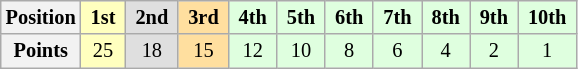<table class="wikitable" style="font-size:85%; text-align:center">
<tr>
<th>Position</th>
<td style="background:#ffffbf;"> <strong>1st</strong> </td>
<td style="background:#dfdfdf;"> <strong>2nd</strong> </td>
<td style="background:#ffdf9f;"> <strong>3rd</strong> </td>
<td style="background:#dfffdf;"> <strong>4th</strong> </td>
<td style="background:#dfffdf;"> <strong>5th</strong> </td>
<td style="background:#dfffdf;"> <strong>6th</strong> </td>
<td style="background:#dfffdf;"> <strong>7th</strong> </td>
<td style="background:#dfffdf;"> <strong>8th</strong> </td>
<td style="background:#dfffdf;"> <strong>9th</strong> </td>
<td style="background:#dfffdf;"> <strong>10th</strong> </td>
</tr>
<tr>
<th>Points</th>
<td style="background:#ffffbf;">25</td>
<td style="background:#dfdfdf;">18</td>
<td style="background:#ffdf9f;">15</td>
<td style="background:#dfffdf;">12</td>
<td style="background:#dfffdf;">10</td>
<td style="background:#dfffdf;">8</td>
<td style="background:#dfffdf;">6</td>
<td style="background:#dfffdf;">4</td>
<td style="background:#dfffdf;">2</td>
<td style="background:#dfffdf;">1</td>
</tr>
</table>
